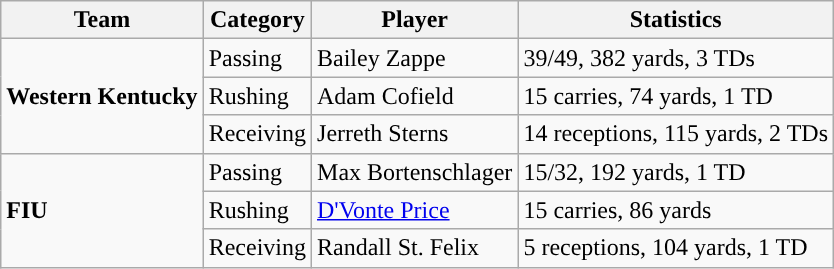<table class="wikitable" style="float: left;">
<tr>
<th>Team</th>
<th>Category</th>
<th>Player</th>
<th>Statistics</th>
</tr>
<tr>
<td rowspan=3><strong>Western Kentucky</strong></td>
<td>Passing</td>
<td>Bailey Zappe</td>
<td>39/49, 382 yards, 3 TDs</td>
</tr>
<tr>
<td>Rushing</td>
<td>Adam Cofield</td>
<td>15 carries, 74 yards, 1 TD</td>
</tr>
<tr>
<td>Receiving</td>
<td>Jerreth Sterns</td>
<td>14 receptions, 115 yards, 2 TDs</td>
</tr>
<tr>
<td rowspan=3><strong>FIU</strong></td>
<td>Passing</td>
<td>Max Bortenschlager</td>
<td>15/32, 192 yards, 1 TD</td>
</tr>
<tr>
<td>Rushing</td>
<td><a href='#'>D'Vonte Price</a></td>
<td>15 carries, 86 yards</td>
</tr>
<tr>
<td>Receiving</td>
<td>Randall St. Felix</td>
<td>5 receptions, 104 yards, 1 TD</td>
</tr>
</table>
